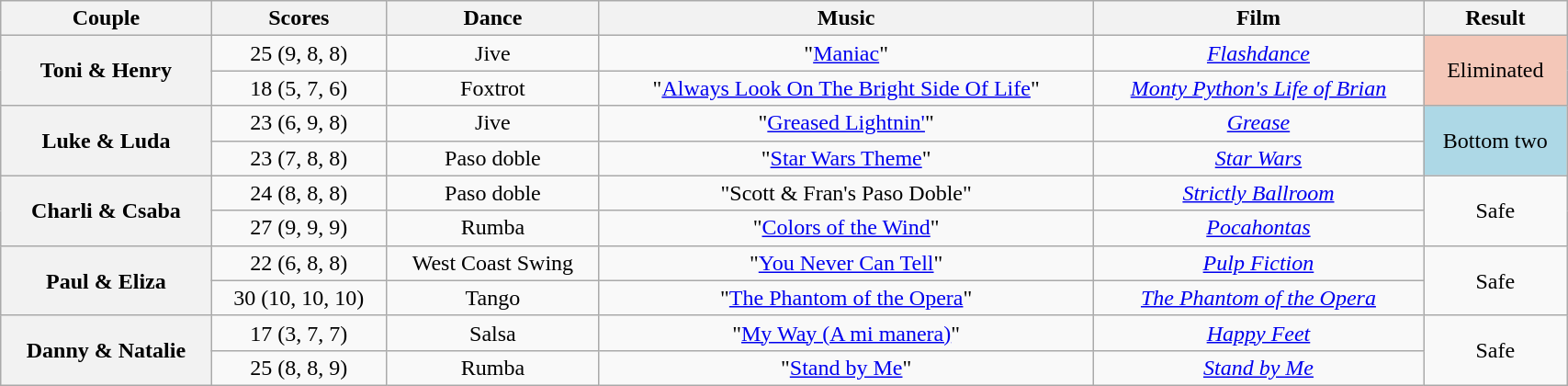<table class="wikitable sortable" style="text-align:center; width: 90%">
<tr>
<th scope="col">Couple</th>
<th scope="col">Scores</th>
<th scope="col">Dance</th>
<th scope="col" class="unsortable">Music</th>
<th scope="col" class="unsortable">Film</th>
<th scope="col" class="unsortable">Result</th>
</tr>
<tr>
<th scope="row" rowspan=2>Toni & Henry</th>
<td>25  (9, 8, 8)</td>
<td>Jive</td>
<td>"<a href='#'>Maniac</a>"</td>
<td><em><a href='#'>Flashdance</a></em></td>
<td rowspan="2" bgcolor="f4c7b8">Eliminated</td>
</tr>
<tr>
<td>18 (5, 7, 6)</td>
<td>Foxtrot</td>
<td>"<a href='#'>Always Look On The Bright Side Of Life</a>"</td>
<td><em><a href='#'>Monty Python's Life of Brian</a></em></td>
</tr>
<tr>
<th scope="row" rowspan=2>Luke & Luda</th>
<td>23 (6, 9, 8)</td>
<td>Jive</td>
<td>"<a href='#'>Greased Lightnin'</a>"</td>
<td><em><a href='#'>Grease</a></em></td>
<td rowspan="2" bgcolor="lightblue">Bottom two</td>
</tr>
<tr>
<td>23 (7, 8, 8)</td>
<td>Paso doble</td>
<td>"<a href='#'>Star Wars Theme</a>"</td>
<td><em><a href='#'>Star Wars</a></em></td>
</tr>
<tr>
<th scope="row" rowspan=2>Charli & Csaba</th>
<td>24 (8, 8, 8)</td>
<td>Paso doble</td>
<td>"Scott & Fran's Paso Doble"</td>
<td><em><a href='#'>Strictly Ballroom</a></em></td>
<td rowspan="2">Safe</td>
</tr>
<tr>
<td>27 (9, 9, 9)</td>
<td>Rumba</td>
<td>"<a href='#'>Colors of the Wind</a>"</td>
<td><em><a href='#'>Pocahontas</a></em></td>
</tr>
<tr>
<th scope="row" rowspan=2>Paul & Eliza</th>
<td>22 (6, 8, 8)</td>
<td>West Coast Swing</td>
<td>"<a href='#'>You Never Can Tell</a>"</td>
<td><em><a href='#'>Pulp Fiction</a></em></td>
<td rowspan="2">Safe</td>
</tr>
<tr>
<td>30 (10, 10, 10)</td>
<td>Tango</td>
<td>"<a href='#'>The Phantom of the Opera</a>"</td>
<td><em><a href='#'>The Phantom of the Opera</a></em></td>
</tr>
<tr>
<th scope="row" rowspan=2>Danny & Natalie</th>
<td>17 (3, 7, 7)</td>
<td>Salsa</td>
<td>"<a href='#'>My Way (A mi manera)</a>"</td>
<td><em><a href='#'>Happy Feet</a></em></td>
<td rowspan="2">Safe</td>
</tr>
<tr>
<td>25 (8, 8, 9)</td>
<td>Rumba</td>
<td>"<a href='#'>Stand by Me</a>"</td>
<td><em><a href='#'>Stand by Me</a></em></td>
</tr>
</table>
